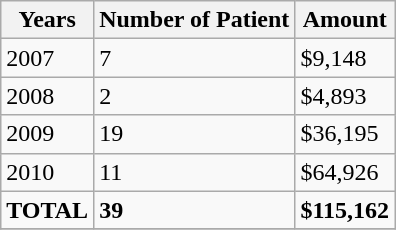<table class="wikitable">
<tr>
<th>Years</th>
<th>Number of Patient</th>
<th>Amount</th>
</tr>
<tr>
<td>2007</td>
<td>7</td>
<td>$9,148</td>
</tr>
<tr>
<td>2008</td>
<td>2</td>
<td>$4,893</td>
</tr>
<tr>
<td>2009</td>
<td>19</td>
<td>$36,195</td>
</tr>
<tr>
<td>2010</td>
<td>11</td>
<td>$64,926</td>
</tr>
<tr>
<td><strong>TOTAL</strong></td>
<td><strong>39</strong></td>
<td><strong>$115,162</strong></td>
</tr>
<tr>
</tr>
</table>
